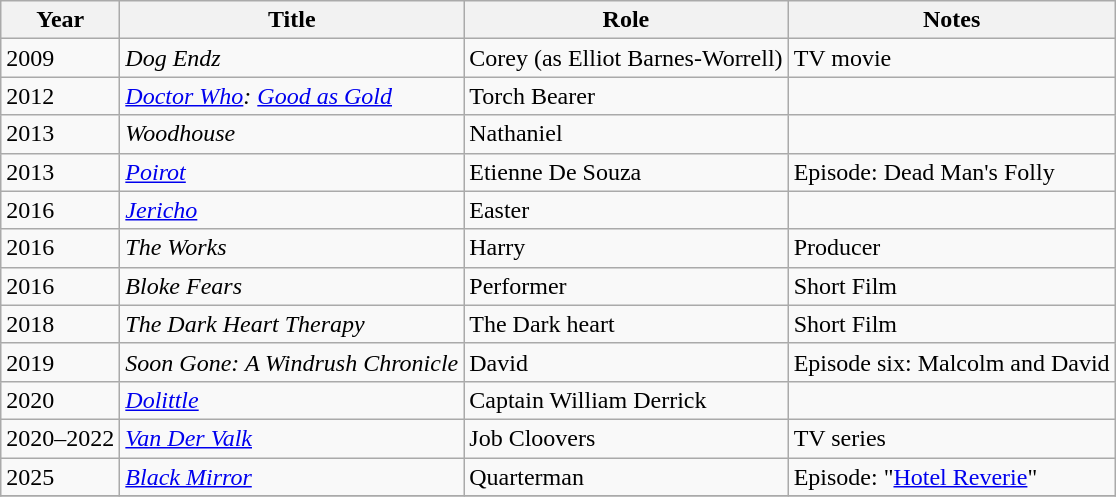<table class="wikitable sortable">
<tr>
<th>Year</th>
<th>Title</th>
<th>Role</th>
<th class="unsortable">Notes</th>
</tr>
<tr>
<td>2009</td>
<td><em>Dog Endz</em></td>
<td>Corey (as Elliot Barnes-Worrell)</td>
<td>TV movie</td>
</tr>
<tr>
<td>2012</td>
<td><em><a href='#'>Doctor Who</a>: <a href='#'>Good as Gold</a></em></td>
<td>Torch Bearer</td>
<td></td>
</tr>
<tr>
<td>2013</td>
<td><em>Woodhouse</em></td>
<td>Nathaniel</td>
<td></td>
</tr>
<tr>
<td>2013</td>
<td><em><a href='#'>Poirot</a></em></td>
<td>Etienne De Souza</td>
<td>Episode: Dead Man's Folly</td>
</tr>
<tr>
<td>2016</td>
<td><em><a href='#'>Jericho</a></em></td>
<td>Easter</td>
<td></td>
</tr>
<tr>
<td>2016</td>
<td><em>The Works</em></td>
<td>Harry</td>
<td>Producer </td>
</tr>
<tr>
<td>2016</td>
<td><em>Bloke Fears</em></td>
<td>Performer</td>
<td>Short Film</td>
</tr>
<tr>
<td>2018</td>
<td><em>The Dark Heart Therapy</em></td>
<td>The Dark heart</td>
<td>Short Film</td>
</tr>
<tr>
<td>2019</td>
<td><em>Soon Gone: A Windrush Chronicle</em></td>
<td>David</td>
<td>Episode six: Malcolm and David</td>
</tr>
<tr>
<td>2020</td>
<td><em><a href='#'>Dolittle</a></em></td>
<td>Captain William Derrick</td>
<td></td>
</tr>
<tr>
<td>2020–2022</td>
<td><em><a href='#'>Van Der Valk</a></em></td>
<td>Job Cloovers</td>
<td>TV series</td>
</tr>
<tr>
<td>2025</td>
<td><em><a href='#'>Black Mirror</a></em></td>
<td>Quarterman</td>
<td>Episode: "<a href='#'>Hotel Reverie</a>"</td>
</tr>
<tr>
</tr>
</table>
